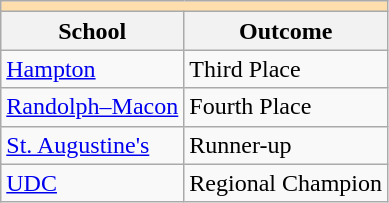<table class="wikitable" style="float:left; margin-right:1em;">
<tr>
<th colspan="3" style="background:#ffdead;"></th>
</tr>
<tr>
<th>School</th>
<th>Outcome</th>
</tr>
<tr>
<td><a href='#'>Hampton</a></td>
<td>Third Place</td>
</tr>
<tr>
<td><a href='#'>Randolph–Macon</a></td>
<td>Fourth Place</td>
</tr>
<tr>
<td><a href='#'>St. Augustine's</a></td>
<td>Runner-up</td>
</tr>
<tr>
<td><a href='#'>UDC</a></td>
<td>Regional Champion</td>
</tr>
</table>
